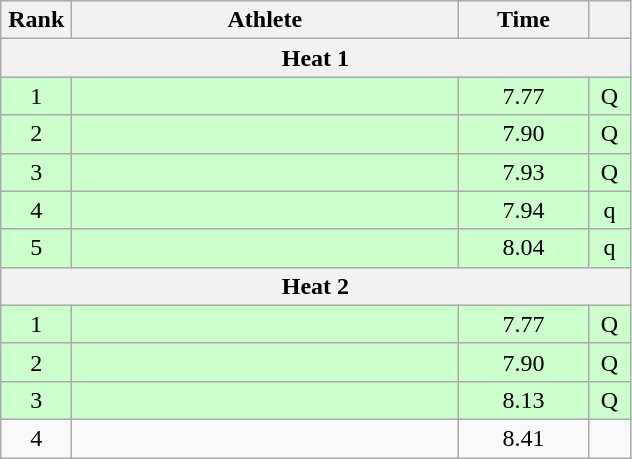<table class=wikitable style="text-align:center">
<tr>
<th width=40>Rank</th>
<th width=250>Athlete</th>
<th width=80>Time</th>
<th width=20></th>
</tr>
<tr>
<th colspan=4>Heat 1</th>
</tr>
<tr bgcolor="ccffcc">
<td>1</td>
<td align=left></td>
<td>7.77</td>
<td>Q</td>
</tr>
<tr bgcolor="ccffcc">
<td>2</td>
<td align=left></td>
<td>7.90</td>
<td>Q</td>
</tr>
<tr bgcolor="ccffcc">
<td>3</td>
<td align=left></td>
<td>7.93</td>
<td>Q</td>
</tr>
<tr bgcolor="ccffcc">
<td>4</td>
<td align=left></td>
<td>7.94</td>
<td>q</td>
</tr>
<tr bgcolor="ccffcc">
<td>5</td>
<td align=left></td>
<td>8.04</td>
<td>q</td>
</tr>
<tr>
<th colspan=4>Heat 2</th>
</tr>
<tr bgcolor="ccffcc">
<td>1</td>
<td align=left></td>
<td>7.77</td>
<td>Q</td>
</tr>
<tr bgcolor="ccffcc">
<td>2</td>
<td align=left></td>
<td>7.90</td>
<td>Q</td>
</tr>
<tr bgcolor="ccffcc">
<td>3</td>
<td align=left></td>
<td>8.13</td>
<td>Q</td>
</tr>
<tr>
<td>4</td>
<td align=left></td>
<td>8.41</td>
<td></td>
</tr>
</table>
